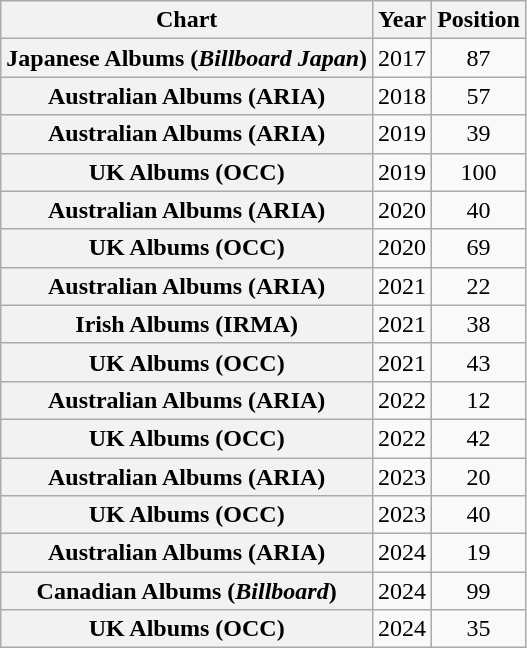<table class="wikitable sortable plainrowheaders" style="text-align:center">
<tr>
<th scope="col">Chart</th>
<th scope="col">Year</th>
<th scope="col">Position</th>
</tr>
<tr>
<th scope="row">Japanese Albums (<em>Billboard Japan</em>)</th>
<td>2017</td>
<td>87</td>
</tr>
<tr>
<th scope="row">Australian Albums (ARIA)</th>
<td>2018</td>
<td>57</td>
</tr>
<tr>
<th scope="row">Australian Albums (ARIA)</th>
<td>2019</td>
<td>39</td>
</tr>
<tr>
<th scope="row">UK Albums (OCC)</th>
<td>2019</td>
<td>100</td>
</tr>
<tr>
<th scope="row">Australian Albums (ARIA)</th>
<td>2020</td>
<td>40</td>
</tr>
<tr>
<th scope="row">UK Albums (OCC)</th>
<td>2020</td>
<td>69</td>
</tr>
<tr>
<th scope="row">Australian Albums (ARIA)</th>
<td>2021</td>
<td>22</td>
</tr>
<tr>
<th scope="row">Irish Albums (IRMA)</th>
<td>2021</td>
<td>38</td>
</tr>
<tr>
<th scope="row">UK Albums (OCC)</th>
<td>2021</td>
<td>43</td>
</tr>
<tr>
<th scope="row">Australian Albums (ARIA)</th>
<td>2022</td>
<td>12</td>
</tr>
<tr>
<th scope="row">UK Albums (OCC)</th>
<td>2022</td>
<td>42</td>
</tr>
<tr>
<th scope="row">Australian Albums (ARIA)</th>
<td>2023</td>
<td>20</td>
</tr>
<tr>
<th scope="row">UK Albums (OCC)</th>
<td>2023</td>
<td>40</td>
</tr>
<tr>
<th scope="row">Australian Albums (ARIA)</th>
<td>2024</td>
<td>19</td>
</tr>
<tr>
<th scope="row">Canadian Albums (<em>Billboard</em>)</th>
<td>2024</td>
<td>99</td>
</tr>
<tr>
<th scope="row">UK Albums (OCC)</th>
<td>2024</td>
<td>35</td>
</tr>
</table>
